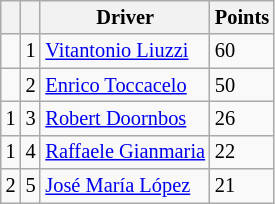<table class="wikitable" style="font-size: 85%;">
<tr>
<th></th>
<th></th>
<th>Driver</th>
<th>Points</th>
</tr>
<tr>
<td align="left"></td>
<td align="center">1</td>
<td> <a href='#'>Vitantonio Liuzzi</a></td>
<td>60</td>
</tr>
<tr>
<td align="left"></td>
<td align="center">2</td>
<td> <a href='#'>Enrico Toccacelo</a></td>
<td>50</td>
</tr>
<tr>
<td align="left"> 1</td>
<td align="center">3</td>
<td> <a href='#'>Robert Doornbos</a></td>
<td>26</td>
</tr>
<tr>
<td align="left"> 1</td>
<td align="center">4</td>
<td> <a href='#'>Raffaele Gianmaria</a></td>
<td>22</td>
</tr>
<tr>
<td align="left"> 2</td>
<td align="center">5</td>
<td> <a href='#'>José María López</a></td>
<td>21</td>
</tr>
</table>
